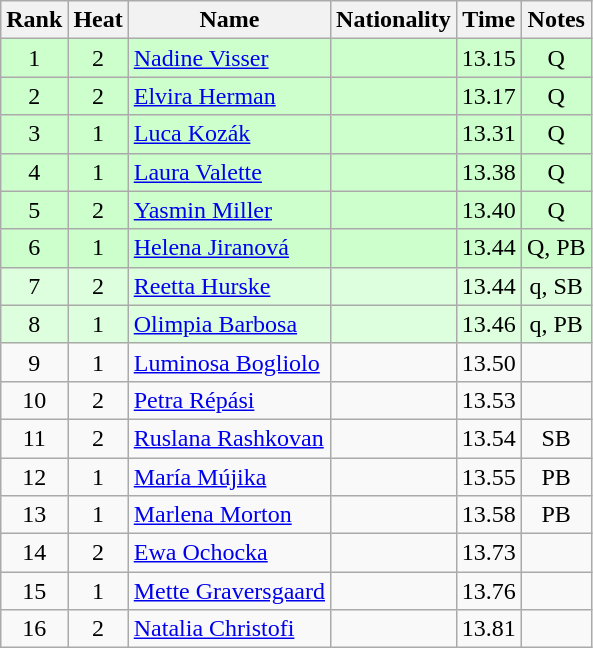<table class="wikitable sortable" style="text-align:center">
<tr>
<th>Rank</th>
<th>Heat</th>
<th>Name</th>
<th>Nationality</th>
<th>Time</th>
<th>Notes</th>
</tr>
<tr bgcolor=ccffcc>
<td>1</td>
<td>2</td>
<td align=left><a href='#'>Nadine Visser</a></td>
<td align=left></td>
<td>13.15</td>
<td>Q</td>
</tr>
<tr bgcolor=ccffcc>
<td>2</td>
<td>2</td>
<td align=left><a href='#'>Elvira Herman</a></td>
<td align=left></td>
<td>13.17</td>
<td>Q</td>
</tr>
<tr bgcolor=ccffcc>
<td>3</td>
<td>1</td>
<td align=left><a href='#'>Luca Kozák</a></td>
<td align=left></td>
<td>13.31</td>
<td>Q</td>
</tr>
<tr bgcolor=ccffcc>
<td>4</td>
<td>1</td>
<td align=left><a href='#'>Laura Valette</a></td>
<td align=left></td>
<td>13.38</td>
<td>Q</td>
</tr>
<tr bgcolor=ccffcc>
<td>5</td>
<td>2</td>
<td align=left><a href='#'>Yasmin Miller</a></td>
<td align=left></td>
<td>13.40</td>
<td>Q</td>
</tr>
<tr bgcolor=ccffcc>
<td>6</td>
<td>1</td>
<td align=left><a href='#'>Helena Jiranová</a></td>
<td align=left></td>
<td>13.44</td>
<td>Q, PB</td>
</tr>
<tr bgcolor=ddffdd>
<td>7</td>
<td>2</td>
<td align=left><a href='#'>Reetta Hurske</a></td>
<td align=left></td>
<td>13.44</td>
<td>q, SB</td>
</tr>
<tr bgcolor=ddffdd>
<td>8</td>
<td>1</td>
<td align=left><a href='#'>Olimpia Barbosa</a></td>
<td align=left></td>
<td>13.46</td>
<td>q, PB</td>
</tr>
<tr>
<td>9</td>
<td>1</td>
<td align=left><a href='#'>Luminosa Bogliolo</a></td>
<td align=left></td>
<td>13.50</td>
<td></td>
</tr>
<tr>
<td>10</td>
<td>2</td>
<td align=left><a href='#'>Petra Répási</a></td>
<td align=left></td>
<td>13.53</td>
<td></td>
</tr>
<tr>
<td>11</td>
<td>2</td>
<td align=left><a href='#'>Ruslana Rashkovan</a></td>
<td align=left></td>
<td>13.54</td>
<td>SB</td>
</tr>
<tr>
<td>12</td>
<td>1</td>
<td align=left><a href='#'>María Mújika</a></td>
<td align=left></td>
<td>13.55</td>
<td>PB</td>
</tr>
<tr>
<td>13</td>
<td>1</td>
<td align=left><a href='#'>Marlena Morton</a></td>
<td align=left></td>
<td>13.58</td>
<td>PB</td>
</tr>
<tr>
<td>14</td>
<td>2</td>
<td align=left><a href='#'>Ewa Ochocka</a></td>
<td align=left></td>
<td>13.73</td>
<td></td>
</tr>
<tr>
<td>15</td>
<td>1</td>
<td align=left><a href='#'>Mette Graversgaard</a></td>
<td align=left></td>
<td>13.76</td>
<td></td>
</tr>
<tr>
<td>16</td>
<td>2</td>
<td align=left><a href='#'>Natalia Christofi</a></td>
<td align=left></td>
<td>13.81</td>
<td></td>
</tr>
</table>
